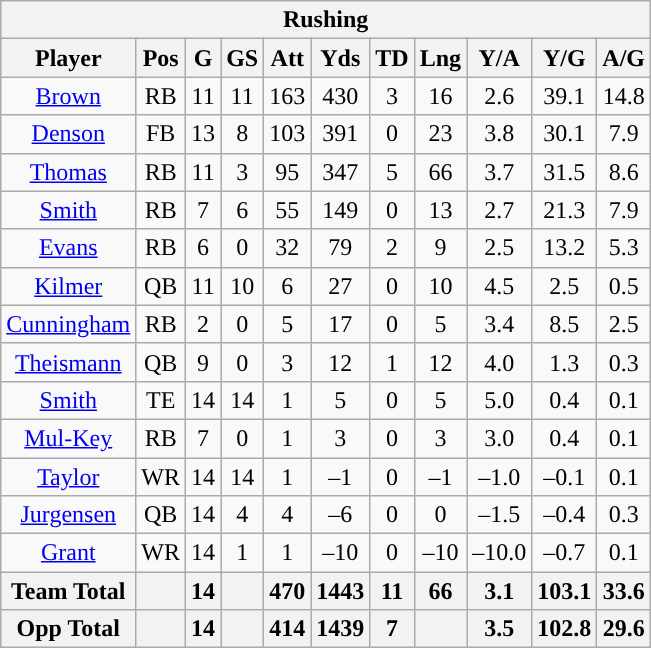<table class="wikitable" style="text-align:center">
<tr>
<th colspan="11">Rushing</th>
</tr>
<tr>
<th>Player</th>
<th>Pos</th>
<th>G</th>
<th>GS</th>
<th>Att</th>
<th>Yds</th>
<th>TD</th>
<th>Lng</th>
<th>Y/A</th>
<th>Y/G</th>
<th>A/G</th>
</tr>
<tr>
<td><a href='#'>Brown</a></td>
<td>RB</td>
<td>11</td>
<td>11</td>
<td>163</td>
<td>430</td>
<td>3</td>
<td>16</td>
<td>2.6</td>
<td>39.1</td>
<td>14.8</td>
</tr>
<tr>
<td><a href='#'>Denson</a></td>
<td>FB</td>
<td>13</td>
<td>8</td>
<td>103</td>
<td>391</td>
<td>0</td>
<td>23</td>
<td>3.8</td>
<td>30.1</td>
<td>7.9</td>
</tr>
<tr>
<td><a href='#'>Thomas</a></td>
<td>RB</td>
<td>11</td>
<td>3</td>
<td>95</td>
<td>347</td>
<td>5</td>
<td>66</td>
<td>3.7</td>
<td>31.5</td>
<td>8.6</td>
</tr>
<tr>
<td><a href='#'>Smith</a></td>
<td>RB</td>
<td>7</td>
<td>6</td>
<td>55</td>
<td>149</td>
<td>0</td>
<td>13</td>
<td>2.7</td>
<td>21.3</td>
<td>7.9</td>
</tr>
<tr>
<td><a href='#'>Evans</a></td>
<td>RB</td>
<td>6</td>
<td>0</td>
<td>32</td>
<td>79</td>
<td>2</td>
<td>9</td>
<td>2.5</td>
<td>13.2</td>
<td>5.3</td>
</tr>
<tr>
<td><a href='#'>Kilmer</a></td>
<td>QB</td>
<td>11</td>
<td>10</td>
<td>6</td>
<td>27</td>
<td>0</td>
<td>10</td>
<td>4.5</td>
<td>2.5</td>
<td>0.5</td>
</tr>
<tr>
<td><a href='#'>Cunningham</a></td>
<td>RB</td>
<td>2</td>
<td>0</td>
<td>5</td>
<td>17</td>
<td>0</td>
<td>5</td>
<td>3.4</td>
<td>8.5</td>
<td>2.5</td>
</tr>
<tr>
<td><a href='#'>Theismann</a></td>
<td>QB</td>
<td>9</td>
<td>0</td>
<td>3</td>
<td>12</td>
<td>1</td>
<td>12</td>
<td>4.0</td>
<td>1.3</td>
<td>0.3</td>
</tr>
<tr>
<td><a href='#'>Smith</a></td>
<td>TE</td>
<td>14</td>
<td>14</td>
<td>1</td>
<td>5</td>
<td>0</td>
<td>5</td>
<td>5.0</td>
<td>0.4</td>
<td>0.1</td>
</tr>
<tr>
<td><a href='#'>Mul-Key</a></td>
<td>RB</td>
<td>7</td>
<td>0</td>
<td>1</td>
<td>3</td>
<td>0</td>
<td>3</td>
<td>3.0</td>
<td>0.4</td>
<td>0.1</td>
</tr>
<tr>
<td><a href='#'>Taylor</a></td>
<td>WR</td>
<td>14</td>
<td>14</td>
<td>1</td>
<td>–1</td>
<td>0</td>
<td>–1</td>
<td>–1.0</td>
<td>–0.1</td>
<td>0.1</td>
</tr>
<tr>
<td><a href='#'>Jurgensen</a></td>
<td>QB</td>
<td>14</td>
<td>4</td>
<td>4</td>
<td>–6</td>
<td>0</td>
<td>0</td>
<td>–1.5</td>
<td>–0.4</td>
<td>0.3</td>
</tr>
<tr>
<td><a href='#'>Grant</a></td>
<td>WR</td>
<td>14</td>
<td>1</td>
<td>1</td>
<td>–10</td>
<td>0</td>
<td>–10</td>
<td>–10.0</td>
<td>–0.7</td>
<td>0.1</td>
</tr>
<tr>
<th>Team Total</th>
<th></th>
<th>14</th>
<th></th>
<th>470</th>
<th>1443</th>
<th>11</th>
<th>66</th>
<th>3.1</th>
<th>103.1</th>
<th>33.6</th>
</tr>
<tr>
<th>Opp Total</th>
<th></th>
<th>14</th>
<th></th>
<th>414</th>
<th>1439</th>
<th>7</th>
<th></th>
<th>3.5</th>
<th>102.8</th>
<th>29.6</th>
</tr>
</table>
